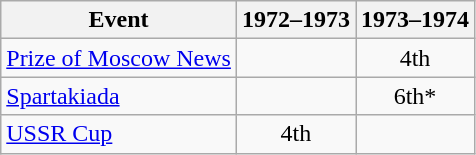<table class="wikitable" style="text-align:center">
<tr>
<th>Event</th>
<th>1972–1973</th>
<th>1973–1974</th>
</tr>
<tr>
<td align=left><a href='#'>Prize of Moscow News</a></td>
<td></td>
<td>4th</td>
</tr>
<tr>
<td align=left><a href='#'>Spartakiada</a></td>
<td></td>
<td>6th*</td>
</tr>
<tr>
<td align=left><a href='#'>USSR Cup</a></td>
<td>4th</td>
<td></td>
</tr>
</table>
